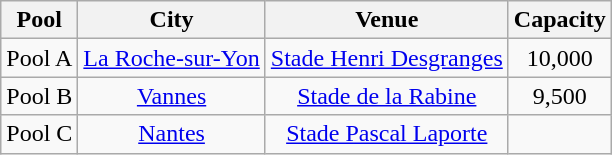<table class="wikitable sortable" style="text-align: center;">
<tr>
<th>Pool</th>
<th>City</th>
<th>Venue</th>
<th>Capacity</th>
</tr>
<tr>
<td>Pool A</td>
<td><a href='#'>La Roche-sur-Yon</a></td>
<td><a href='#'>Stade Henri Desgranges</a></td>
<td>10,000</td>
</tr>
<tr>
<td>Pool B</td>
<td><a href='#'>Vannes</a></td>
<td><a href='#'>Stade de la Rabine</a></td>
<td>9,500</td>
</tr>
<tr>
<td>Pool C</td>
<td><a href='#'>Nantes</a></td>
<td><a href='#'>Stade Pascal Laporte</a></td>
<td></td>
</tr>
</table>
